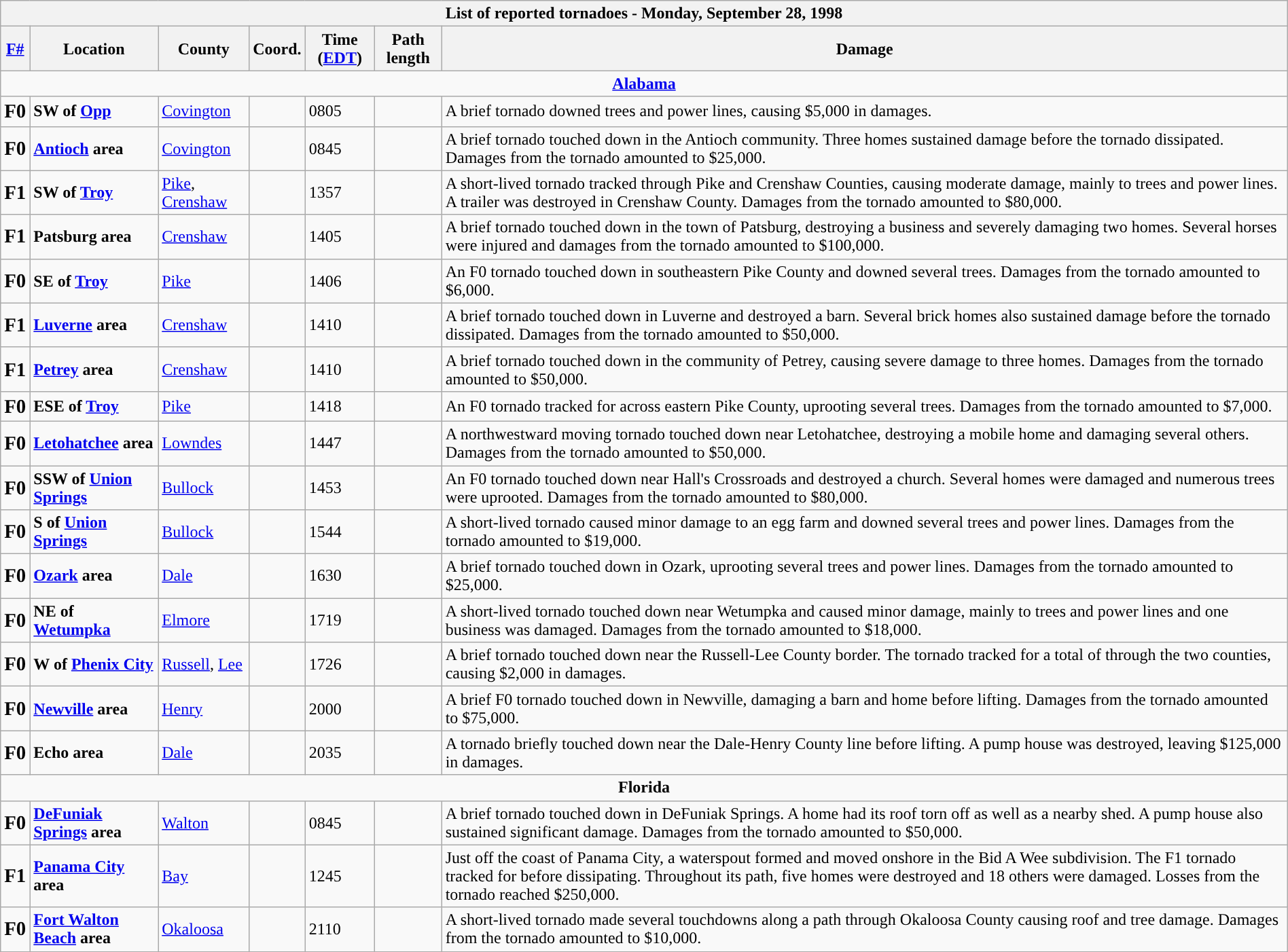<table class="wikitable collapsible" width="100%">
<tr>
<th colspan="7">List of reported tornadoes - Monday, September 28, 1998</th>
</tr>
<tr>
<th><a href='#'>F#</a></th>
<th>Location</th>
<th>County</th>
<th>Coord.</th>
<th>Time (<a href='#'>EDT</a>)</th>
<th>Path length</th>
<th>Damage</th>
</tr>
<tr>
<td colspan="7" align=center><strong><a href='#'>Alabama</a></strong></td>
</tr>
<tr>
<td><big><strong>F0</strong></big></td>
<td><strong>SW of <a href='#'>Opp</a></strong></td>
<td><a href='#'>Covington</a></td>
<td></td>
<td>0805</td>
<td></td>
<td>A brief tornado downed trees and power lines, causing $5,000 in damages.</td>
</tr>
<tr>
<td><big><strong>F0</strong></big></td>
<td><strong><a href='#'>Antioch</a> area</strong></td>
<td><a href='#'>Covington</a></td>
<td></td>
<td>0845</td>
<td></td>
<td>A brief tornado touched down in the Antioch community. Three homes sustained damage before the tornado dissipated. Damages from the tornado amounted to $25,000.</td>
</tr>
<tr>
<td><big><strong>F1</strong></big></td>
<td><strong>SW of <a href='#'>Troy</a></strong></td>
<td><a href='#'>Pike</a>, <a href='#'>Crenshaw</a></td>
<td></td>
<td>1357</td>
<td></td>
<td>A short-lived tornado tracked through Pike and Crenshaw Counties, causing moderate damage, mainly to trees and power lines. A trailer was destroyed in Crenshaw County. Damages from the tornado amounted to $80,000.</td>
</tr>
<tr>
<td><big><strong>F1</strong></big></td>
<td><strong>Patsburg area</strong></td>
<td><a href='#'>Crenshaw</a></td>
<td></td>
<td>1405</td>
<td></td>
<td>A brief tornado touched down in the town of Patsburg, destroying a business and severely damaging two homes. Several horses were injured and damages from the tornado amounted to $100,000.</td>
</tr>
<tr>
<td><big><strong>F0</strong></big></td>
<td><strong>SE of <a href='#'>Troy</a></strong></td>
<td><a href='#'>Pike</a></td>
<td></td>
<td>1406</td>
<td></td>
<td>An F0 tornado touched down in southeastern Pike County and downed several trees. Damages from the tornado amounted to $6,000.</td>
</tr>
<tr>
<td><big><strong>F1</strong></big></td>
<td><strong><a href='#'>Luverne</a> area</strong></td>
<td><a href='#'>Crenshaw</a></td>
<td></td>
<td>1410</td>
<td></td>
<td>A brief tornado touched down in Luverne and destroyed a barn. Several brick homes also sustained damage before the tornado dissipated. Damages from the tornado amounted to $50,000.</td>
</tr>
<tr>
<td><big><strong>F1</strong></big></td>
<td><strong><a href='#'>Petrey</a> area</strong></td>
<td><a href='#'>Crenshaw</a></td>
<td></td>
<td>1410</td>
<td></td>
<td>A brief tornado touched down in the community of Petrey, causing severe damage to three homes. Damages from the tornado amounted to $50,000.</td>
</tr>
<tr>
<td><big><strong>F0</strong></big></td>
<td><strong>ESE of <a href='#'>Troy</a></strong></td>
<td><a href='#'>Pike</a></td>
<td></td>
<td>1418</td>
<td></td>
<td>An F0 tornado tracked for  across eastern Pike County, uprooting several trees. Damages from the tornado amounted to $7,000.</td>
</tr>
<tr>
<td><big><strong>F0</strong></big></td>
<td><strong><a href='#'>Letohatchee</a> area</strong></td>
<td><a href='#'>Lowndes</a></td>
<td></td>
<td>1447</td>
<td></td>
<td>A northwestward moving tornado touched down near Letohatchee, destroying a mobile home and damaging several others. Damages from the tornado amounted to $50,000.</td>
</tr>
<tr>
<td><big><strong>F0</strong></big></td>
<td><strong>SSW of <a href='#'>Union Springs</a></strong></td>
<td><a href='#'>Bullock</a></td>
<td></td>
<td>1453</td>
<td></td>
<td>An F0 tornado touched down near Hall's Crossroads and destroyed a church. Several homes were damaged and numerous trees were uprooted. Damages from the tornado amounted to $80,000.</td>
</tr>
<tr>
<td><big><strong>F0</strong></big></td>
<td><strong>S of <a href='#'>Union Springs</a></strong></td>
<td><a href='#'>Bullock</a></td>
<td></td>
<td>1544</td>
<td></td>
<td>A short-lived tornado caused minor damage to an egg farm and downed several trees and power lines. Damages from the tornado amounted to $19,000.</td>
</tr>
<tr>
<td><big><strong>F0</strong></big></td>
<td><strong><a href='#'>Ozark</a> area</strong></td>
<td><a href='#'>Dale</a></td>
<td></td>
<td>1630</td>
<td></td>
<td>A brief tornado touched down in Ozark, uprooting several trees and power lines. Damages from the tornado amounted to $25,000.</td>
</tr>
<tr>
<td><big><strong>F0</strong></big></td>
<td><strong>NE of <a href='#'>Wetumpka</a></strong></td>
<td><a href='#'>Elmore</a></td>
<td></td>
<td>1719</td>
<td></td>
<td>A short-lived tornado touched down near Wetumpka and caused minor damage, mainly to trees and power lines and one business was damaged. Damages from the tornado amounted to $18,000.</td>
</tr>
<tr>
<td><big><strong>F0</strong></big></td>
<td><strong>W of <a href='#'>Phenix City</a></strong></td>
<td><a href='#'>Russell</a>, <a href='#'>Lee</a></td>
<td></td>
<td>1726</td>
<td></td>
<td>A brief tornado touched down near the Russell-Lee County border. The tornado tracked for a total of  through the two counties, causing $2,000 in damages.</td>
</tr>
<tr>
<td><big><strong>F0</strong></big></td>
<td><strong><a href='#'>Newville</a> area</strong></td>
<td><a href='#'>Henry</a></td>
<td></td>
<td>2000</td>
<td></td>
<td>A brief F0 tornado touched down in Newville, damaging a barn and home before lifting. Damages from the tornado amounted to $75,000.</td>
</tr>
<tr>
<td><big><strong>F0</strong></big></td>
<td><strong>Echo area</strong></td>
<td><a href='#'>Dale</a></td>
<td></td>
<td>2035</td>
<td></td>
<td>A tornado briefly touched down near the Dale-Henry County line before lifting. A pump house was destroyed, leaving $125,000 in damages.</td>
</tr>
<tr>
<td colspan="7" align=center><strong>Florida</strong></td>
</tr>
<tr>
<td><big><strong>F0</strong></big></td>
<td><strong><a href='#'>DeFuniak Springs</a> area</strong></td>
<td><a href='#'>Walton</a></td>
<td></td>
<td>0845</td>
<td></td>
<td>A brief tornado touched down in DeFuniak Springs. A home had its roof torn off as well as a nearby shed. A pump house also sustained significant damage. Damages from the tornado amounted to $50,000.</td>
</tr>
<tr>
<td><big><strong>F1</strong></big></td>
<td><strong><a href='#'>Panama City</a> area</strong></td>
<td><a href='#'>Bay</a></td>
<td></td>
<td>1245</td>
<td></td>
<td>Just off the coast of Panama City, a waterspout formed and moved onshore in the Bid A Wee subdivision. The F1 tornado tracked for  before dissipating. Throughout its path, five homes were destroyed and 18 others were damaged. Losses from the tornado reached $250,000.</td>
</tr>
<tr>
<td><big><strong>F0</strong></big></td>
<td><strong><a href='#'>Fort Walton Beach</a> area</strong></td>
<td><a href='#'>Okaloosa</a></td>
<td></td>
<td>2110</td>
<td></td>
<td>A short-lived tornado made several touchdowns along a  path through Okaloosa County causing roof and tree damage. Damages from the tornado amounted to $10,000.</td>
</tr>
<tr>
</tr>
</table>
